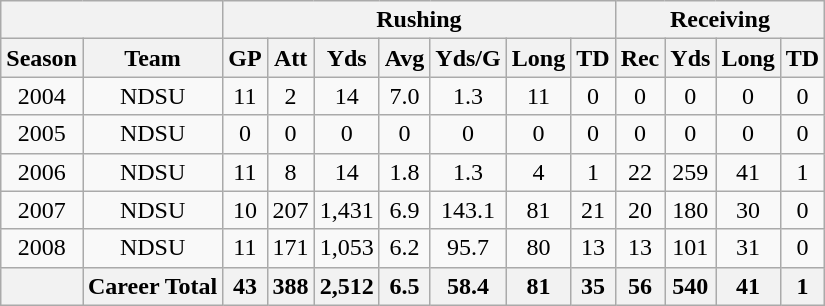<table class="wikitable">
<tr>
<th colspan="2"> </th>
<th colspan="7" align="center">Rushing</th>
<th colspan="4" align="center">Receiving</th>
</tr>
<tr>
<th>Season</th>
<th>Team</th>
<th>GP</th>
<th>Att</th>
<th>Yds</th>
<th>Avg</th>
<th>Yds/G</th>
<th>Long</th>
<th>TD</th>
<th>Rec</th>
<th>Yds</th>
<th>Long</th>
<th>TD</th>
</tr>
<tr style="text-align:center;">
<td>2004</td>
<td>NDSU</td>
<td>11</td>
<td>2</td>
<td>14</td>
<td>7.0</td>
<td>1.3</td>
<td>11</td>
<td>0</td>
<td>0</td>
<td>0</td>
<td>0</td>
<td>0</td>
</tr>
<tr style="text-align:center;">
<td>2005</td>
<td>NDSU</td>
<td>0</td>
<td>0</td>
<td>0</td>
<td>0</td>
<td>0</td>
<td>0</td>
<td>0</td>
<td>0</td>
<td>0</td>
<td>0</td>
<td>0</td>
</tr>
<tr style="text-align:center;">
<td>2006</td>
<td>NDSU</td>
<td>11</td>
<td>8</td>
<td>14</td>
<td>1.8</td>
<td>1.3</td>
<td>4</td>
<td>1</td>
<td>22</td>
<td>259</td>
<td>41</td>
<td>1</td>
</tr>
<tr style="text-align:center;">
<td>2007</td>
<td>NDSU</td>
<td>10</td>
<td>207</td>
<td>1,431</td>
<td>6.9</td>
<td>143.1</td>
<td>81</td>
<td>21</td>
<td>20</td>
<td>180</td>
<td>30</td>
<td>0</td>
</tr>
<tr style="text-align:center;">
<td>2008</td>
<td>NDSU</td>
<td>11</td>
<td>171</td>
<td>1,053</td>
<td>6.2</td>
<td>95.7</td>
<td>80</td>
<td>13</td>
<td>13</td>
<td>101</td>
<td>31</td>
<td>0</td>
</tr>
<tr>
<th></th>
<th>Career Total</th>
<th>43</th>
<th>388</th>
<th>2,512</th>
<th>6.5</th>
<th>58.4</th>
<th>81</th>
<th>35</th>
<th>56</th>
<th>540</th>
<th>41</th>
<th>1</th>
</tr>
</table>
